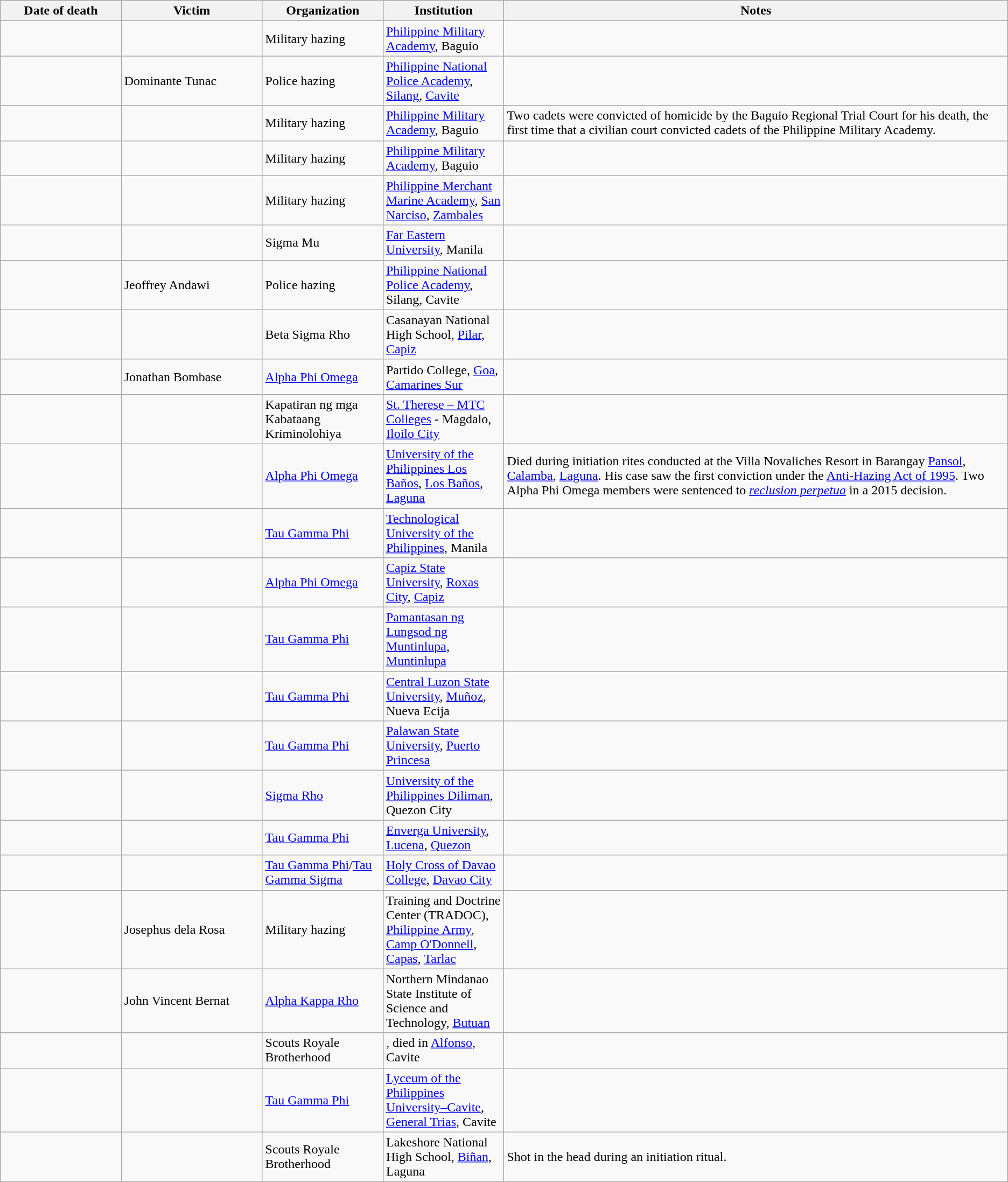<table class="wikitable sortable">
<tr>
<th width=12%>Date of death</th>
<th width=14%>Victim</th>
<th width=12%>Organization</th>
<th width=12%>Institution</th>
<th width=50% class="unsortable">Notes</th>
</tr>
<tr>
<td></td>
<td></td>
<td>Military hazing</td>
<td><a href='#'>Philippine Military Academy</a>, Baguio</td>
<td></td>
</tr>
<tr>
<td></td>
<td>Dominante Tunac</td>
<td>Police hazing</td>
<td><a href='#'>Philippine National Police Academy</a>, <a href='#'>Silang</a>, <a href='#'>Cavite</a></td>
<td></td>
</tr>
<tr>
<td></td>
<td></td>
<td>Military hazing</td>
<td><a href='#'>Philippine Military Academy</a>, Baguio</td>
<td>Two cadets were convicted of homicide by the Baguio Regional Trial Court for his death, the first time that a civilian court convicted cadets of the Philippine Military Academy.</td>
</tr>
<tr>
<td></td>
<td></td>
<td>Military hazing</td>
<td><a href='#'>Philippine Military Academy</a>, Baguio</td>
<td></td>
</tr>
<tr>
<td></td>
<td></td>
<td>Military hazing</td>
<td><a href='#'>Philippine Merchant Marine Academy</a>, <a href='#'>San Narciso</a>, <a href='#'>Zambales</a></td>
<td></td>
</tr>
<tr>
<td></td>
<td></td>
<td>Sigma Mu</td>
<td><a href='#'>Far Eastern University</a>, Manila</td>
<td></td>
</tr>
<tr>
<td></td>
<td>Jeoffrey Andawi</td>
<td>Police hazing</td>
<td><a href='#'>Philippine National Police Academy</a>, Silang, Cavite</td>
<td></td>
</tr>
<tr>
<td></td>
<td></td>
<td>Beta Sigma Rho</td>
<td>Casanayan National High School, <a href='#'>Pilar</a>, <a href='#'>Capiz</a></td>
<td></td>
</tr>
<tr>
<td></td>
<td>Jonathan Bombase</td>
<td><a href='#'>Alpha Phi Omega</a></td>
<td>Partido College, <a href='#'>Goa</a>, <a href='#'>Camarines Sur</a></td>
<td></td>
</tr>
<tr>
<td></td>
<td></td>
<td>Kapatiran ng mga Kabataang Kriminolohiya</td>
<td><a href='#'>St. Therese – MTC Colleges</a> - Magdalo, <a href='#'>Iloilo City</a></td>
<td></td>
</tr>
<tr>
<td></td>
<td></td>
<td><a href='#'>Alpha Phi Omega</a></td>
<td><a href='#'>University of the Philippines Los Baños</a>, <a href='#'>Los Baños</a>, <a href='#'>Laguna</a></td>
<td>Died during initiation rites conducted at the Villa Novaliches Resort in Barangay <a href='#'>Pansol</a>, <a href='#'>Calamba</a>, <a href='#'>Laguna</a>. His case saw the first conviction under the <a href='#'>Anti-Hazing Act of 1995</a>. Two Alpha Phi Omega members were sentenced to <em><a href='#'>reclusion perpetua</a></em> in a 2015 decision.</td>
</tr>
<tr>
<td></td>
<td></td>
<td><a href='#'>Tau Gamma Phi</a></td>
<td><a href='#'>Technological University of the Philippines</a>, Manila</td>
<td></td>
</tr>
<tr>
<td></td>
<td></td>
<td><a href='#'>Alpha Phi Omega</a></td>
<td><a href='#'>Capiz State University</a>, <a href='#'>Roxas City</a>, <a href='#'>Capiz</a></td>
<td></td>
</tr>
<tr>
<td></td>
<td></td>
<td><a href='#'>Tau Gamma Phi</a></td>
<td><a href='#'>Pamantasan ng Lungsod ng Muntinlupa</a>, <a href='#'>Muntinlupa</a></td>
<td></td>
</tr>
<tr>
<td></td>
<td></td>
<td><a href='#'>Tau Gamma Phi</a></td>
<td><a href='#'>Central Luzon State University</a>, <a href='#'>Muñoz</a>, Nueva Ecija</td>
<td></td>
</tr>
<tr>
<td></td>
<td></td>
<td><a href='#'>Tau Gamma Phi</a></td>
<td><a href='#'>Palawan State University</a>, <a href='#'>Puerto Princesa</a></td>
<td></td>
</tr>
<tr>
<td></td>
<td></td>
<td><a href='#'>Sigma Rho</a></td>
<td><a href='#'>University of the Philippines Diliman</a>, Quezon City</td>
<td></td>
</tr>
<tr>
<td></td>
<td></td>
<td><a href='#'>Tau Gamma Phi</a></td>
<td><a href='#'>Enverga University</a>, <a href='#'>Lucena</a>, <a href='#'>Quezon</a></td>
<td></td>
</tr>
<tr>
<td></td>
<td></td>
<td><a href='#'>Tau Gamma Phi</a>/<a href='#'>Tau Gamma Sigma</a></td>
<td><a href='#'>Holy Cross of Davao College</a>, <a href='#'>Davao City</a></td>
<td></td>
</tr>
<tr>
<td></td>
<td>Josephus dela Rosa</td>
<td>Military hazing</td>
<td>Training and Doctrine Center (TRADOC), <a href='#'>Philippine Army</a>, <a href='#'>Camp O'Donnell</a>, <a href='#'>Capas</a>, <a href='#'>Tarlac</a></td>
<td></td>
</tr>
<tr>
<td></td>
<td>John Vincent Bernat</td>
<td><a href='#'>Alpha Kappa Rho</a></td>
<td>Northern Mindanao State Institute of Science and Technology, <a href='#'>Butuan</a></td>
<td></td>
</tr>
<tr>
<td></td>
<td></td>
<td>Scouts Royale Brotherhood</td>
<td>, died in <a href='#'>Alfonso</a>, Cavite</td>
<td></td>
</tr>
<tr>
<td></td>
<td></td>
<td><a href='#'>Tau Gamma Phi</a></td>
<td><a href='#'>Lyceum of the Philippines University–Cavite</a>, <a href='#'>General Trias</a>, Cavite</td>
<td></td>
</tr>
<tr>
<td></td>
<td></td>
<td>Scouts Royale Brotherhood</td>
<td>Lakeshore National High School, <a href='#'>Biñan</a>, Laguna</td>
<td>Shot in the head during an initiation ritual.</td>
</tr>
</table>
